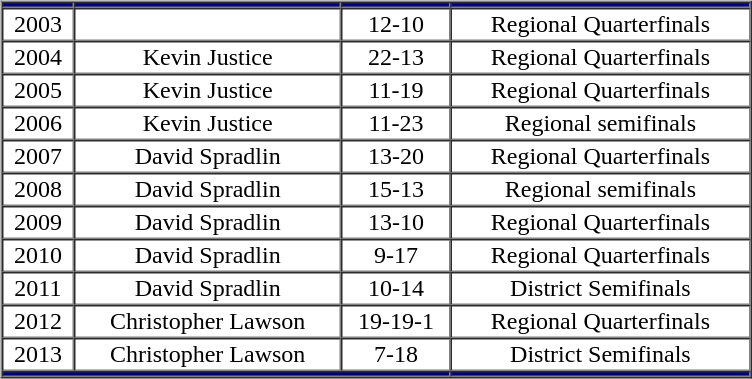<table border="0" style="width:50%;">
<tr>
<td valign="top"><br><table cellpadding="1" border="1" cellspacing="0" style="width:80%;">
<tr>
<th style="background:#000080"></th>
<th style="background:#000080"></th>
<th style="background:#000080"></th>
<th style="background:#000080"></th>
</tr>
<tr style="text-align:center;">
<td>2003</td>
<td></td>
<td>12-10</td>
<td>Regional Quarterfinals</td>
</tr>
<tr style="text-align:center;">
<td>2004</td>
<td>Kevin Justice</td>
<td>22-13</td>
<td>Regional Quarterfinals</td>
</tr>
<tr style="text-align:center;">
<td>2005</td>
<td>Kevin Justice</td>
<td>11-19</td>
<td>Regional Quarterfinals</td>
</tr>
<tr style="text-align:center;">
<td>2006</td>
<td>Kevin Justice</td>
<td>11-23</td>
<td>Regional semifinals</td>
</tr>
<tr style="text-align:center;">
<td>2007</td>
<td>David Spradlin</td>
<td>13-20</td>
<td>Regional Quarterfinals</td>
</tr>
<tr style="text-align:center;">
<td>2008</td>
<td>David Spradlin</td>
<td>15-13</td>
<td>Regional semifinals</td>
</tr>
<tr style="text-align:center;">
<td>2009</td>
<td>David Spradlin</td>
<td>13-10</td>
<td>Regional Quarterfinals</td>
</tr>
<tr style="text-align:center;">
<td>2010</td>
<td>David Spradlin</td>
<td>9-17</td>
<td>Regional Quarterfinals</td>
</tr>
<tr style="text-align:center;">
<td>2011</td>
<td>David Spradlin</td>
<td>10-14</td>
<td>District Semifinals</td>
</tr>
<tr style="text-align:center;">
<td>2012</td>
<td>Christopher Lawson</td>
<td>19-19-1</td>
<td>Regional Quarterfinals</td>
</tr>
<tr style="text-align:center;">
<td>2013</td>
<td>Christopher Lawson</td>
<td>7-18</td>
<td>District Semifinals</td>
</tr>
<tr style="text-align:center; background:#000080">
<td colspan="3"></td>
<td colspan="2"></td>
</tr>
</table>
</td>
</tr>
</table>
